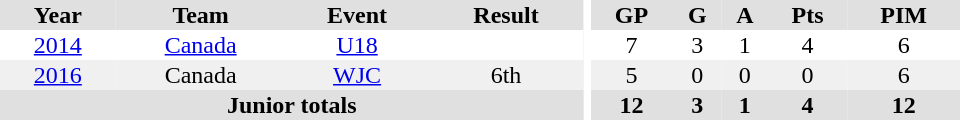<table border="0" cellpadding="1" cellspacing="0" style="text-align:center; width:40em">
<tr bgcolor="#e0e0e0">
<th>Year</th>
<th>Team</th>
<th>Event</th>
<th>Result</th>
<th rowspan="99" bgcolor="#ffffff"></th>
<th>GP</th>
<th>G</th>
<th>A</th>
<th>Pts</th>
<th>PIM</th>
</tr>
<tr>
<td><a href='#'>2014</a></td>
<td><a href='#'>Canada</a></td>
<td><a href='#'>U18</a></td>
<td></td>
<td>7</td>
<td>3</td>
<td>1</td>
<td>4</td>
<td>6</td>
</tr>
<tr bgcolor="#f0f0f0">
<td><a href='#'>2016</a></td>
<td>Canada</td>
<td><a href='#'>WJC</a></td>
<td>6th</td>
<td>5</td>
<td>0</td>
<td>0</td>
<td>0</td>
<td>6</td>
</tr>
<tr bgcolor="#e0e0e0">
<th colspan="4">Junior totals</th>
<th>12</th>
<th>3</th>
<th>1</th>
<th>4</th>
<th>12</th>
</tr>
</table>
